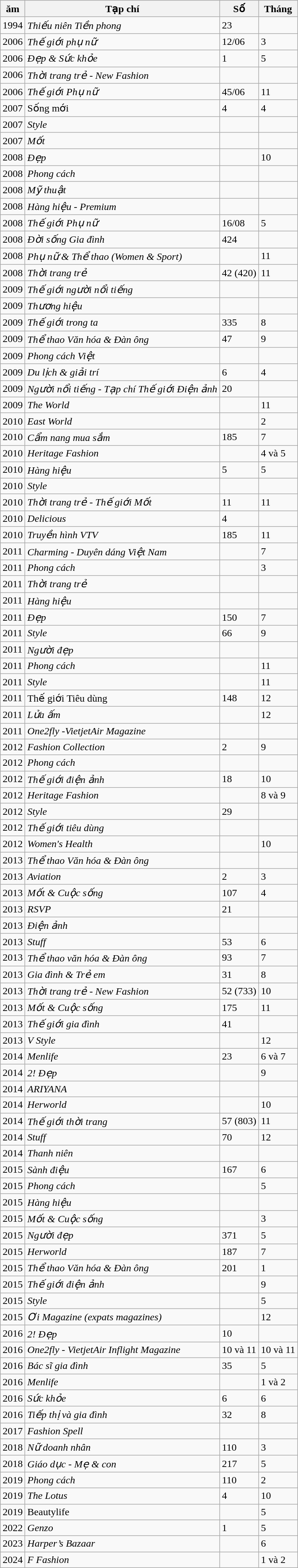<table class="wikitable">
<tr>
<th>ăm</th>
<th>Tạp chí</th>
<th>Số</th>
<th>Tháng</th>
</tr>
<tr>
<td>1994</td>
<td><em>Thiếu niên Tiền phong</em></td>
<td>23</td>
<td></td>
</tr>
<tr>
<td>2006</td>
<td><em>Thế giới phụ nữ</em></td>
<td>12/06</td>
<td>3</td>
</tr>
<tr>
<td>2006</td>
<td><em>Đẹp & Sức khỏe</em></td>
<td>1</td>
<td>5</td>
</tr>
<tr>
<td>2006</td>
<td><em>Thời trang trẻ - New Fashion</em></td>
<td></td>
<td></td>
</tr>
<tr>
<td>2006</td>
<td><em>Thế giới Phụ nữ</em></td>
<td>45/06</td>
<td>11</td>
</tr>
<tr>
<td>2007</td>
<td>Sống mới</td>
<td>4</td>
<td>4</td>
</tr>
<tr>
<td>2007</td>
<td><em>Style</em></td>
<td></td>
<td></td>
</tr>
<tr>
<td>2007</td>
<td><em>Mốt</em></td>
<td></td>
<td></td>
</tr>
<tr>
<td>2008</td>
<td><em>Đẹp</em></td>
<td></td>
<td>10</td>
</tr>
<tr>
<td>2008</td>
<td><em>Phong cách</em></td>
<td></td>
<td></td>
</tr>
<tr>
<td>2008</td>
<td><em>Mỹ thuật</em></td>
<td></td>
<td></td>
</tr>
<tr>
<td>2008</td>
<td><em>Hàng hiệu - Premium</em></td>
<td></td>
<td></td>
</tr>
<tr>
<td>2008</td>
<td><em>Thế giới Phụ nữ</em></td>
<td>16/08</td>
<td>5</td>
</tr>
<tr>
<td>2008</td>
<td><em>Đời sống Gia đình</em></td>
<td>424</td>
<td></td>
</tr>
<tr>
<td>2008</td>
<td><em>Phụ nữ & Thể thao (Women & Sport)</em></td>
<td></td>
<td>11</td>
</tr>
<tr>
<td>2008</td>
<td><em>Thời trang trẻ</em></td>
<td>42 (420)</td>
<td>11</td>
</tr>
<tr>
<td>2009</td>
<td><em>Thế giới người nổi tiếng</em></td>
<td></td>
<td></td>
</tr>
<tr>
<td>2009</td>
<td><em>Thương hiệu</em></td>
<td></td>
<td></td>
</tr>
<tr>
<td>2009</td>
<td><em>Thế giới trong ta</em></td>
<td>335</td>
<td>8</td>
</tr>
<tr>
<td>2009</td>
<td><em>Thể thao Văn hóa & Đàn ông</em></td>
<td>47</td>
<td>9</td>
</tr>
<tr>
<td>2009</td>
<td><em>Phong cách Việt</em></td>
<td></td>
<td></td>
</tr>
<tr>
<td>2009</td>
<td><em>Du lịch & giải trí</em></td>
<td>6</td>
<td>4</td>
</tr>
<tr>
<td>2009</td>
<td><em>Người nổi tiếng - Tạp chí Thế giới Điện ảnh</em></td>
<td>20</td>
<td></td>
</tr>
<tr>
<td>2009</td>
<td><em>The World</em></td>
<td></td>
<td>11</td>
</tr>
<tr>
<td>2010</td>
<td><em>East World</em></td>
<td></td>
<td>2</td>
</tr>
<tr>
<td>2010</td>
<td><em>Cẩm nang mua sắm</em></td>
<td>185</td>
<td>7</td>
</tr>
<tr>
<td>2010</td>
<td><em>Heritage Fashion</em></td>
<td></td>
<td>4 và 5</td>
</tr>
<tr>
<td>2010</td>
<td><em>Hàng hiệu</em></td>
<td>5</td>
<td>5</td>
</tr>
<tr>
<td>2010</td>
<td><em>Style</em></td>
<td></td>
<td></td>
</tr>
<tr>
<td>2010</td>
<td><em>Thời trang trẻ - Thế giới Mốt</em></td>
<td>11</td>
<td>11</td>
</tr>
<tr>
<td>2010</td>
<td><em>Delicious</em></td>
<td>4</td>
<td></td>
</tr>
<tr>
<td>2010</td>
<td><em>Truyền hình VTV</em></td>
<td>185</td>
<td>11</td>
</tr>
<tr>
<td>2011</td>
<td><em>Charming - Duyên dáng Việt Nam</em></td>
<td></td>
<td>7</td>
</tr>
<tr>
<td>2011</td>
<td><em>Phong cách</em></td>
<td></td>
<td>3</td>
</tr>
<tr>
<td>2011</td>
<td><em>Thời trang trẻ</em></td>
<td></td>
<td></td>
</tr>
<tr>
<td>2011</td>
<td><em>Hàng hiệu</em></td>
<td></td>
<td></td>
</tr>
<tr>
<td>2011</td>
<td><em>Đẹp</em></td>
<td>150</td>
<td>7</td>
</tr>
<tr>
<td>2011</td>
<td><em>Style</em></td>
<td>66</td>
<td>9</td>
</tr>
<tr>
<td>2011</td>
<td><em>Người đẹp</em></td>
<td></td>
<td></td>
</tr>
<tr>
<td>2011</td>
<td><em>Phong cách</em></td>
<td></td>
<td>11</td>
</tr>
<tr>
<td>2011</td>
<td><em>Style</em></td>
<td></td>
<td>11</td>
</tr>
<tr>
<td>2011</td>
<td>Thế giới Tiêu dùng</td>
<td>148</td>
<td>12</td>
</tr>
<tr>
<td>2011</td>
<td><em>Lửa ấm</em></td>
<td></td>
<td>12</td>
</tr>
<tr>
<td>2011</td>
<td><em>One2fly -VietjetAir Magazine</em></td>
<td></td>
<td></td>
</tr>
<tr>
<td>2012</td>
<td><em>Fashion Collection</em></td>
<td>2</td>
<td>9</td>
</tr>
<tr>
<td>2012</td>
<td><em>Phong cách</em></td>
<td></td>
<td></td>
</tr>
<tr>
<td>2012</td>
<td><em>Thế giới điện ảnh</em></td>
<td>18</td>
<td>10</td>
</tr>
<tr>
<td>2012</td>
<td><em>Heritage Fashion</em></td>
<td></td>
<td>8 và 9</td>
</tr>
<tr>
<td>2012</td>
<td><em>Style</em></td>
<td>29</td>
<td></td>
</tr>
<tr>
<td>2012</td>
<td><em>Thế giới tiêu dùng</em></td>
<td></td>
<td></td>
</tr>
<tr>
<td>2012</td>
<td><em>Women's Health</em></td>
<td></td>
<td>10</td>
</tr>
<tr>
<td>2013</td>
<td><em>Thể thao Văn hóa & Đàn ông</em></td>
<td></td>
<td></td>
</tr>
<tr>
<td>2013</td>
<td><em>Aviation</em></td>
<td>2</td>
<td>3</td>
</tr>
<tr>
<td>2013</td>
<td><em>Mốt & Cuộc sống</em></td>
<td>107</td>
<td>4</td>
</tr>
<tr>
<td>2013</td>
<td><em>RSVP</em></td>
<td>21</td>
<td></td>
</tr>
<tr>
<td>2013</td>
<td><em>Điện ảnh</em></td>
<td></td>
<td></td>
</tr>
<tr>
<td>2013</td>
<td><em>Stuff</em></td>
<td>53</td>
<td>6</td>
</tr>
<tr>
<td>2013</td>
<td><em>Thể thao văn hóa & Đàn ông</em></td>
<td>93</td>
<td>7</td>
</tr>
<tr>
<td>2013</td>
<td><em>Gia đình & Trẻ em</em></td>
<td>31</td>
<td>8</td>
</tr>
<tr>
<td>2013</td>
<td><em>Thời trang trẻ - New Fashion</em></td>
<td>52 (733)</td>
<td>10</td>
</tr>
<tr>
<td>2013</td>
<td><em>Mốt & Cuộc sống</em></td>
<td>175</td>
<td>11</td>
</tr>
<tr>
<td>2013</td>
<td><em>Thế giới gia đình</em></td>
<td>41</td>
<td></td>
</tr>
<tr>
<td>2013</td>
<td><em>V Style</em></td>
<td></td>
<td>12</td>
</tr>
<tr>
<td>2014</td>
<td><em>Menlife</em></td>
<td>23</td>
<td>6 và 7</td>
</tr>
<tr>
<td>2014</td>
<td><em>2! Đẹp</em></td>
<td></td>
<td>9</td>
</tr>
<tr>
<td>2014</td>
<td><em>ARIYANA</em></td>
<td></td>
<td></td>
</tr>
<tr>
<td>2014</td>
<td><em>Herworld</em></td>
<td></td>
<td>10</td>
</tr>
<tr>
<td>2014</td>
<td><em>Thế giới thời trang</em></td>
<td>57 (803)</td>
<td>11</td>
</tr>
<tr>
<td>2014</td>
<td><em>Stuff</em></td>
<td>70</td>
<td>12</td>
</tr>
<tr>
<td>2014</td>
<td><em>Thanh niên</em></td>
<td></td>
<td></td>
</tr>
<tr>
<td>2015</td>
<td><em>Sành điệu</em></td>
<td>167</td>
<td>6</td>
</tr>
<tr>
<td>2015</td>
<td><em>Phong cách</em></td>
<td></td>
<td>5</td>
</tr>
<tr>
<td>2015</td>
<td><em>Hàng hiệu</em></td>
<td></td>
<td></td>
</tr>
<tr>
<td>2015</td>
<td><em>Mốt & Cuộc sống</em></td>
<td></td>
<td>3</td>
</tr>
<tr>
<td>2015</td>
<td><em>Người đẹp</em></td>
<td>371</td>
<td>5</td>
</tr>
<tr>
<td>2015</td>
<td><em>Herworld</em></td>
<td>187</td>
<td>7</td>
</tr>
<tr>
<td>2015</td>
<td><em>Thể thao Văn hóa & Đàn ông</em></td>
<td>201</td>
<td>1</td>
</tr>
<tr>
<td>2015</td>
<td><em>Thế giới điện ảnh</em></td>
<td></td>
<td>9</td>
</tr>
<tr>
<td>2015</td>
<td><em>Style</em></td>
<td></td>
<td>5</td>
</tr>
<tr>
<td>2015</td>
<td><em>Ơi Magazine (expats magazines)</em></td>
<td></td>
<td>12</td>
</tr>
<tr>
<td>2016</td>
<td><em>2! Đẹp</em></td>
<td>10</td>
<td></td>
</tr>
<tr>
<td>2016</td>
<td><em>One2fly - VietjetAir Inflight Magazine</em></td>
<td>10 và 11</td>
<td>10 và 11</td>
</tr>
<tr>
<td>2016</td>
<td><em>Bác sĩ gia đình</em></td>
<td>35</td>
<td>5</td>
</tr>
<tr>
<td>2016</td>
<td><em>Menlife</em></td>
<td></td>
<td>1 và 2</td>
</tr>
<tr>
<td>2016</td>
<td><em>Sức khỏe</em></td>
<td>6</td>
<td>6</td>
</tr>
<tr>
<td>2016</td>
<td><em>Tiếp thị và gia đình</em></td>
<td>32</td>
<td>8</td>
</tr>
<tr>
<td>2017</td>
<td><em>Fashion Spell</em></td>
<td></td>
<td></td>
</tr>
<tr>
<td>2018</td>
<td><em>Nữ doanh nhân</em></td>
<td>110</td>
<td>3</td>
</tr>
<tr>
<td>2018</td>
<td><em>Giáo dục - Mẹ & con</em></td>
<td>217</td>
<td>5</td>
</tr>
<tr>
<td>2019</td>
<td><em>Phong cách</em></td>
<td>110</td>
<td>2</td>
</tr>
<tr>
<td>2019</td>
<td><em>The Lotus</em></td>
<td>4</td>
<td>10</td>
</tr>
<tr>
<td>2019</td>
<td>Beautylife</td>
<td></td>
<td>5</td>
</tr>
<tr>
<td>2022</td>
<td><em>Genzo</em></td>
<td>1</td>
<td>5</td>
</tr>
<tr>
<td>2023</td>
<td><em>Harper’s Bazaar</em></td>
<td></td>
<td>6</td>
</tr>
<tr>
<td>2024</td>
<td><em>F Fashion</em></td>
<td></td>
<td>1 và 2</td>
</tr>
</table>
